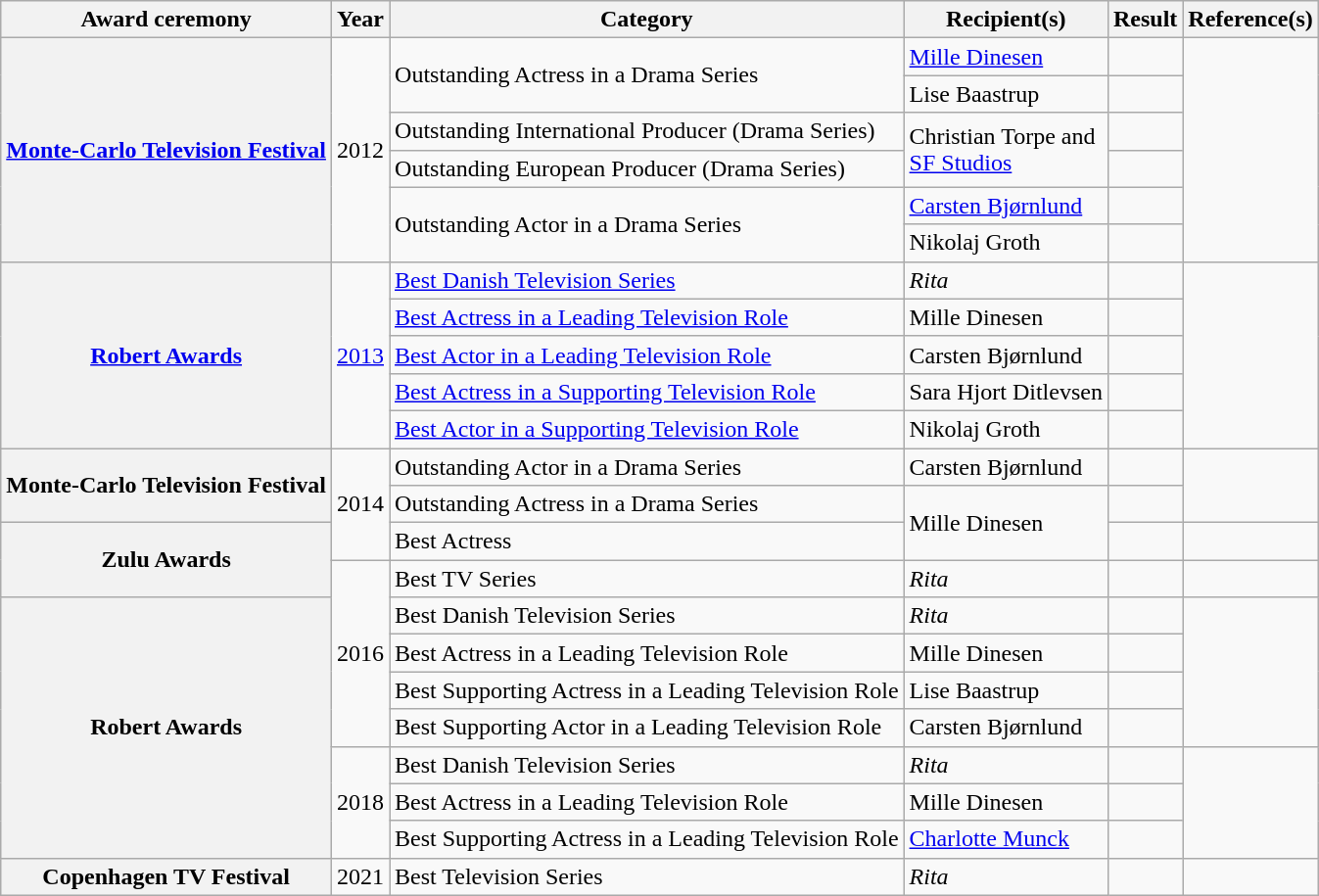<table class="wikitable plainrowheaders">
<tr>
<th scope="col">Award ceremony</th>
<th scope="col">Year</th>
<th scope="col">Category</th>
<th scope="col">Recipient(s)</th>
<th scope="col">Result</th>
<th scope="col">Reference(s)</th>
</tr>
<tr>
<th scope="row" rowspan="6"><a href='#'>Monte-Carlo Television Festival</a></th>
<td rowspan="6">2012</td>
<td rowspan="2">Outstanding Actress in a Drama Series</td>
<td><a href='#'>Mille Dinesen</a></td>
<td></td>
<td rowspan="6"></td>
</tr>
<tr>
<td>Lise Baastrup</td>
<td></td>
</tr>
<tr>
<td>Outstanding International Producer (Drama Series)</td>
<td rowspan="2">Christian Torpe  and<br><a href='#'>SF Studios</a> </td>
<td></td>
</tr>
<tr>
<td>Outstanding European Producer (Drama Series)</td>
<td></td>
</tr>
<tr>
<td rowspan="2">Outstanding Actor in a Drama Series</td>
<td><a href='#'>Carsten Bjørnlund</a></td>
<td></td>
</tr>
<tr>
<td>Nikolaj Groth</td>
<td></td>
</tr>
<tr>
<th scope="row" rowspan="5"><a href='#'>Robert Awards</a></th>
<td rowspan="5"><a href='#'>2013</a></td>
<td><a href='#'>Best Danish Television Series</a></td>
<td><em>Rita</em></td>
<td></td>
<td rowspan="5"></td>
</tr>
<tr>
<td><a href='#'>Best Actress in a Leading Television Role</a></td>
<td>Mille Dinesen</td>
<td></td>
</tr>
<tr>
<td><a href='#'>Best Actor in a Leading Television Role</a></td>
<td>Carsten Bjørnlund</td>
<td></td>
</tr>
<tr>
<td><a href='#'>Best Actress in a Supporting Television Role</a></td>
<td>Sara Hjort Ditlevsen</td>
<td></td>
</tr>
<tr>
<td><a href='#'>Best Actor in a Supporting Television Role</a></td>
<td>Nikolaj Groth</td>
<td></td>
</tr>
<tr>
<th scope="row" rowspan="2">Monte-Carlo Television Festival</th>
<td rowspan="3">2014</td>
<td>Outstanding Actor in a Drama Series</td>
<td>Carsten Bjørnlund</td>
<td></td>
<td rowspan="2"></td>
</tr>
<tr>
<td>Outstanding Actress in a Drama Series</td>
<td rowspan="2">Mille Dinesen</td>
<td></td>
</tr>
<tr>
<th scope="row" rowspan="2">Zulu Awards</th>
<td>Best Actress</td>
<td></td>
<td></td>
</tr>
<tr>
<td rowspan="5">2016</td>
<td>Best TV Series</td>
<td><em>Rita</em></td>
<td></td>
<td></td>
</tr>
<tr>
<th scope="row" rowspan="7">Robert Awards</th>
<td>Best Danish Television Series</td>
<td><em>Rita</em></td>
<td></td>
<td rowspan="4"></td>
</tr>
<tr>
<td>Best Actress in a Leading Television Role</td>
<td>Mille Dinesen</td>
<td></td>
</tr>
<tr>
<td>Best Supporting Actress in a Leading Television Role</td>
<td>Lise Baastrup</td>
<td></td>
</tr>
<tr>
<td>Best Supporting Actor in a Leading Television Role</td>
<td>Carsten Bjørnlund</td>
<td></td>
</tr>
<tr>
<td rowspan="3">2018</td>
<td>Best Danish Television Series</td>
<td><em>Rita</em></td>
<td></td>
<td rowspan="3"></td>
</tr>
<tr>
<td>Best Actress in a Leading Television Role</td>
<td>Mille Dinesen</td>
<td></td>
</tr>
<tr>
<td>Best Supporting Actress in a Leading Television Role</td>
<td><a href='#'>Charlotte Munck</a></td>
<td></td>
</tr>
<tr>
<th scope="row">Copenhagen TV Festival</th>
<td>2021</td>
<td>Best Television Series</td>
<td><em>Rita</em></td>
<td></td>
<td></td>
</tr>
</table>
